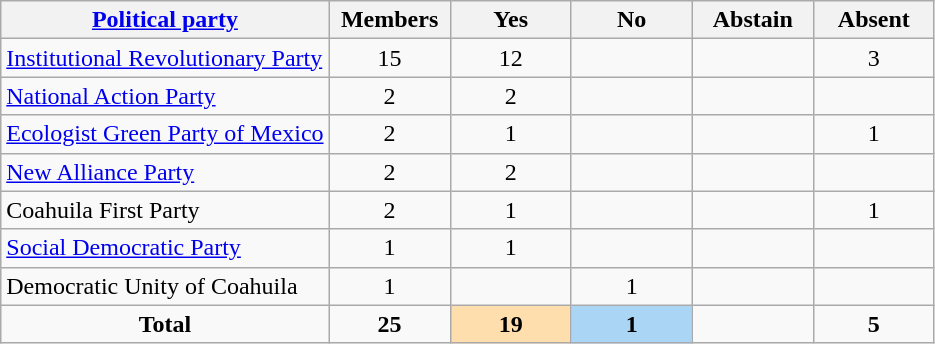<table class="wikitable">
<tr>
<th><a href='#'>Political party</a></th>
<th style="width:55pt;">Members</th>
<th style="width:55pt;">Yes</th>
<th style="width:55pt;">No</th>
<th style="width:55pt;">Abstain</th>
<th style="width:55pt;">Absent</th>
</tr>
<tr>
<td align="left"> <a href='#'>Institutional Revolutionary Party</a></td>
<td style="text-align:center;">15</td>
<td style="text-align:center;">12</td>
<td style="text-align:center;"></td>
<td style="text-align:center;"></td>
<td style="text-align:center;">3</td>
</tr>
<tr>
<td align="left"> <a href='#'>National Action Party</a></td>
<td style="text-align:center;">2</td>
<td style="text-align:center;">2</td>
<td style="text-align:center;"></td>
<td style="text-align:center;"></td>
<td style="text-align:center;"></td>
</tr>
<tr>
<td align="left"> <a href='#'>Ecologist Green Party of Mexico</a></td>
<td style="text-align:center;">2</td>
<td style="text-align:center;">1</td>
<td style="text-align:center;"></td>
<td style="text-align:center;"></td>
<td style="text-align:center;">1</td>
</tr>
<tr>
<td align="left"> <a href='#'>New Alliance Party</a></td>
<td style="text-align:center;">2</td>
<td style="text-align:center;">2</td>
<td style="text-align:center;"></td>
<td style="text-align:center;"></td>
<td style="text-align:center;"></td>
</tr>
<tr>
<td align="left"> Coahuila First Party</td>
<td style="text-align:center;">2</td>
<td style="text-align:center;">1</td>
<td style="text-align:center;"></td>
<td style="text-align:center;"></td>
<td style="text-align:center;">1</td>
</tr>
<tr>
<td align="left"> <a href='#'>Social Democratic Party</a></td>
<td style="text-align:center;">1</td>
<td style="text-align:center;">1</td>
<td style="text-align:center;"></td>
<td style="text-align:center;"></td>
<td style="text-align:center;"></td>
</tr>
<tr>
<td align="left"> Democratic Unity of Coahuila</td>
<td style="text-align:center;">1</td>
<td style="text-align:center;"></td>
<td style="text-align:center;">1</td>
<td style="text-align:center;"></td>
<td style="text-align:center;"></td>
</tr>
<tr>
<td style="text-align:center;"><strong>Total</strong></td>
<td style="text-align:center;"><strong>25</strong></td>
<th style="background:#ffdead;"><strong>19</strong></th>
<th style="background:#abd5f5;"><strong>1</strong></th>
<td style="text-align:center;"></td>
<td style="text-align:center;"><strong>5</strong></td>
</tr>
</table>
